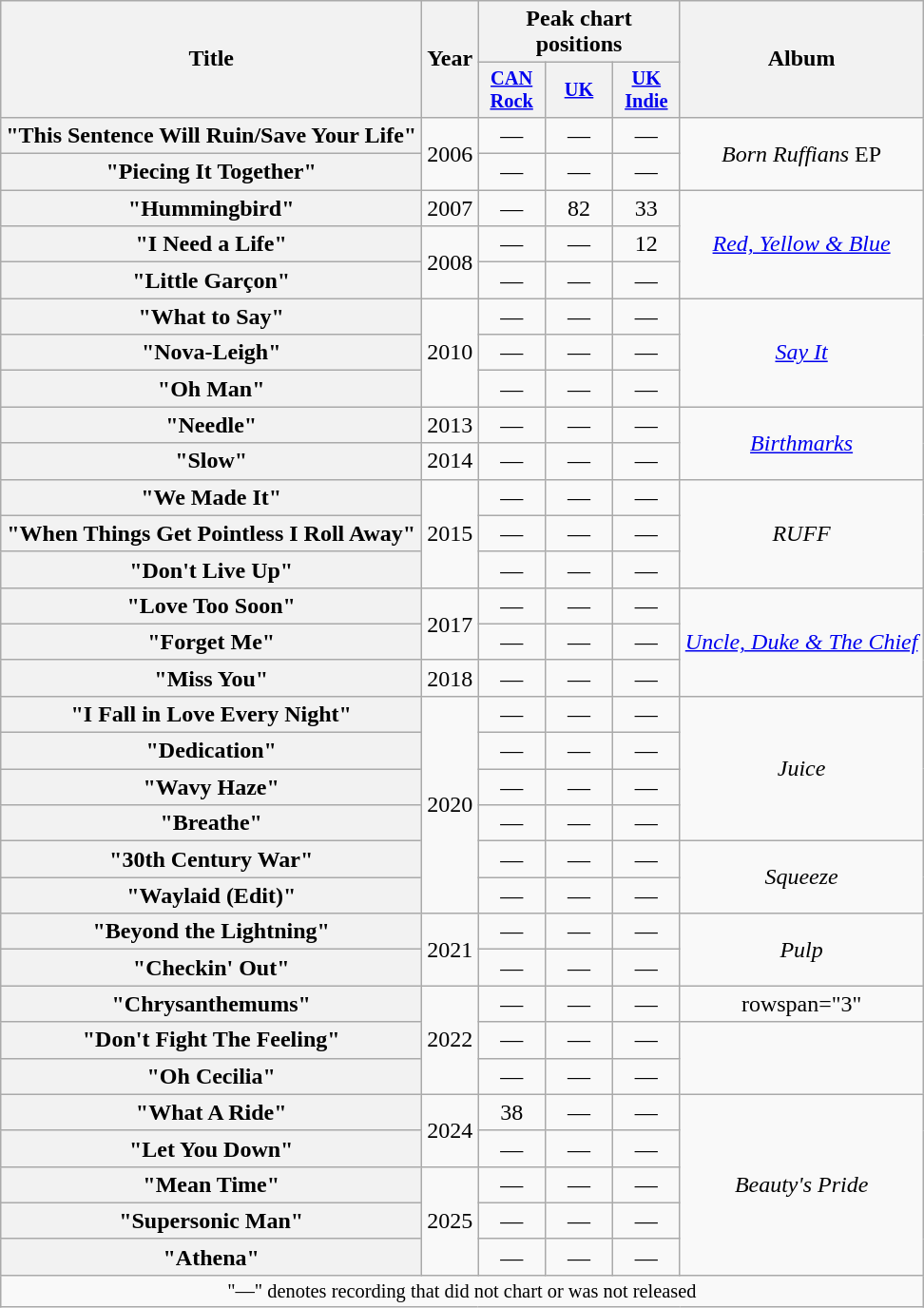<table class="wikitable plainrowheaders" style="text-align:center;">
<tr>
<th scope="col" rowspan="2">Title</th>
<th scope="col" rowspan="2">Year</th>
<th scope="col" colspan="3">Peak chart positions</th>
<th scope="col" rowspan="2">Album</th>
</tr>
<tr>
<th scope="col" style="width:3em;font-size:85%;"><a href='#'>CAN<br>Rock</a><br></th>
<th scope="col" style="width:3em;font-size:85%;"><a href='#'>UK</a><br></th>
<th scope="col" style="width:3em;font-size:85%;"><a href='#'>UK<br>Indie</a><br></th>
</tr>
<tr>
<th scope="row">"This Sentence Will Ruin/Save Your Life"</th>
<td rowspan="2">2006</td>
<td>—</td>
<td>—</td>
<td>—</td>
<td rowspan="2"><em>Born Ruffians</em> EP</td>
</tr>
<tr>
<th scope="row">"Piecing It Together"</th>
<td>—</td>
<td>—</td>
<td>—</td>
</tr>
<tr>
<th scope="row">"Hummingbird"</th>
<td>2007</td>
<td>—</td>
<td>82</td>
<td>33</td>
<td rowspan="3"><em><a href='#'>Red, Yellow & Blue</a></em></td>
</tr>
<tr>
<th scope="row">"I Need a Life"</th>
<td rowspan="2">2008</td>
<td>—</td>
<td>—</td>
<td>12</td>
</tr>
<tr>
<th scope="row">"Little Garçon"</th>
<td>—</td>
<td>—</td>
<td>—</td>
</tr>
<tr>
<th scope="row">"What to Say"</th>
<td rowspan="3">2010</td>
<td>—</td>
<td>—</td>
<td>—</td>
<td rowspan="3"><em><a href='#'>Say It</a></em></td>
</tr>
<tr>
<th scope="row">"Nova-Leigh"</th>
<td>—</td>
<td>—</td>
<td>—</td>
</tr>
<tr>
<th scope="row">"Oh Man"</th>
<td>—</td>
<td>—</td>
<td>—</td>
</tr>
<tr>
<th scope="row">"Needle"</th>
<td>2013</td>
<td>—</td>
<td>—</td>
<td>—</td>
<td rowspan="2"><em><a href='#'>Birthmarks</a></em></td>
</tr>
<tr>
<th scope="row">"Slow"</th>
<td>2014</td>
<td>—</td>
<td>—</td>
<td>—</td>
</tr>
<tr>
<th scope="row">"We Made It"</th>
<td rowspan="3">2015</td>
<td>—</td>
<td>—</td>
<td>—</td>
<td rowspan="3"><em>RUFF</em></td>
</tr>
<tr>
<th scope="row">"When Things Get Pointless I Roll Away"</th>
<td>—</td>
<td>—</td>
<td>—</td>
</tr>
<tr>
<th scope="row">"Don't Live Up"</th>
<td>—</td>
<td>—</td>
<td>—</td>
</tr>
<tr>
<th scope="row">"Love Too Soon"</th>
<td rowspan="2">2017</td>
<td>—</td>
<td>—</td>
<td>—</td>
<td rowspan="3"><em><a href='#'>Uncle, Duke & The Chief</a></em></td>
</tr>
<tr>
<th scope="row">"Forget Me"</th>
<td>—</td>
<td>—</td>
<td>—</td>
</tr>
<tr>
<th scope="row">"Miss You"</th>
<td>2018</td>
<td>—</td>
<td>—</td>
<td>—</td>
</tr>
<tr>
<th scope="row">"I Fall in Love Every Night"</th>
<td rowspan="6">2020</td>
<td>—</td>
<td>—</td>
<td>—</td>
<td rowspan="4"><em>Juice</em></td>
</tr>
<tr>
<th scope="row">"Dedication"</th>
<td>—</td>
<td>—</td>
<td>—</td>
</tr>
<tr>
<th scope="row">"Wavy Haze"</th>
<td>—</td>
<td>—</td>
<td>—</td>
</tr>
<tr>
<th scope="row">"Breathe"</th>
<td>—</td>
<td>—</td>
<td>—</td>
</tr>
<tr>
<th scope="row">"30th Century War"</th>
<td>—</td>
<td>—</td>
<td>—</td>
<td rowspan="2"><em>Squeeze</em></td>
</tr>
<tr>
<th scope="row">"Waylaid (Edit)"</th>
<td>—</td>
<td>—</td>
<td>—</td>
</tr>
<tr>
<th scope="row">"Beyond the Lightning"</th>
<td rowspan="2">2021</td>
<td>—</td>
<td>—</td>
<td>—</td>
<td rowspan="2"><em>Pulp</em></td>
</tr>
<tr>
<th scope="row">"Checkin' Out"</th>
<td>—</td>
<td>—</td>
<td>—</td>
</tr>
<tr>
<th scope="row">"Chrysanthemums"</th>
<td rowspan="3">2022</td>
<td>—</td>
<td>—</td>
<td>—</td>
<td>rowspan="3" </td>
</tr>
<tr>
<th scope="row">"Don't Fight The Feeling"</th>
<td>—</td>
<td>—</td>
<td>—</td>
</tr>
<tr>
<th scope="row">"Oh Cecilia"</th>
<td>—</td>
<td>—</td>
<td>—</td>
</tr>
<tr>
<th scope="row">"What A Ride"</th>
<td rowspan="2">2024</td>
<td>38</td>
<td>—</td>
<td>—</td>
<td rowspan="5"><em>Beauty's Pride</em></td>
</tr>
<tr>
<th scope="row">"Let You Down"</th>
<td>—</td>
<td>—</td>
<td>—</td>
</tr>
<tr>
<th scope="row">"Mean Time"</th>
<td rowspan="3">2025</td>
<td>—</td>
<td>—</td>
<td>—</td>
</tr>
<tr>
<th scope="row">"Supersonic Man"</th>
<td>—</td>
<td>—</td>
<td>—</td>
</tr>
<tr>
<th scope="row">"Athena"</th>
<td>—</td>
<td>—</td>
<td>—</td>
</tr>
<tr>
<td colspan="18" style="text-align:center; font-size:85%;">"—" denotes recording that did not chart or was not released</td>
</tr>
</table>
